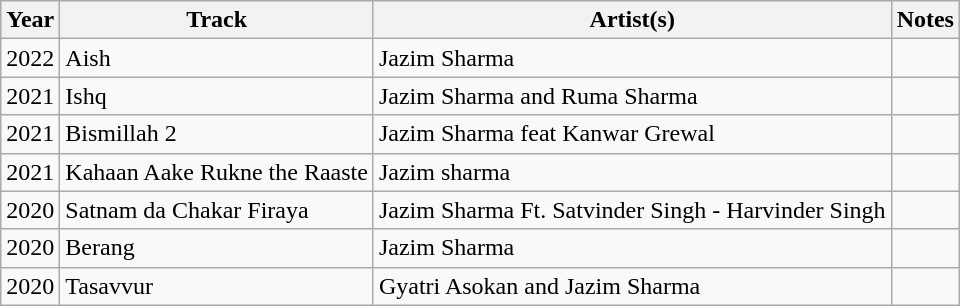<table class="wikitable sortable">
<tr>
<th>Year</th>
<th>Track</th>
<th>Artist(s)</th>
<th>Notes</th>
</tr>
<tr>
<td>2022</td>
<td>Aish</td>
<td>Jazim Sharma</td>
<td></td>
</tr>
<tr>
<td>2021</td>
<td>Ishq</td>
<td>Jazim Sharma and Ruma Sharma</td>
<td></td>
</tr>
<tr>
<td>2021</td>
<td>Bismillah 2</td>
<td>Jazim Sharma feat Kanwar Grewal</td>
<td></td>
</tr>
<tr>
<td>2021</td>
<td>Kahaan Aake Rukne the Raaste</td>
<td>Jazim sharma</td>
<td> </td>
</tr>
<tr>
<td>2020</td>
<td>Satnam da Chakar Firaya</td>
<td>Jazim Sharma Ft. Satvinder Singh - Harvinder Singh</td>
<td></td>
</tr>
<tr>
<td>2020</td>
<td>Berang</td>
<td>Jazim Sharma</td>
<td></td>
</tr>
<tr>
<td>2020</td>
<td>Tasavvur</td>
<td>Gyatri Asokan and Jazim Sharma</td>
<td></td>
</tr>
</table>
